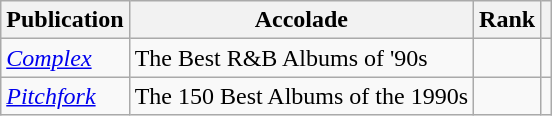<table class="sortable wikitable">
<tr>
<th>Publication</th>
<th>Accolade</th>
<th>Rank</th>
<th class="unsortable"></th>
</tr>
<tr>
<td><em><a href='#'>Complex</a></em></td>
<td>The Best R&B Albums of '90s</td>
<td></td>
<td></td>
</tr>
<tr>
<td><em><a href='#'>Pitchfork</a></em></td>
<td>The 150 Best Albums of the 1990s</td>
<td></td>
<td></td>
</tr>
</table>
